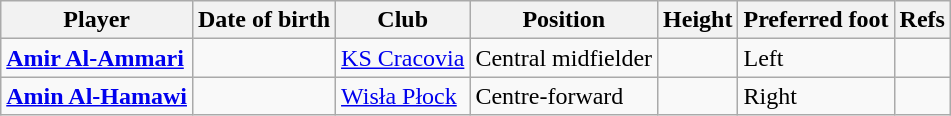<table class="wikitable sortable">
<tr>
<th>Player</th>
<th>Date of birth</th>
<th>Club</th>
<th>Position</th>
<th>Height</th>
<th>Preferred foot</th>
<th>Refs</th>
</tr>
<tr>
<td><strong><a href='#'>Amir Al-Ammari</a></strong></td>
<td></td>
<td><a href='#'>KS Cracovia</a></td>
<td>Central midfielder</td>
<td></td>
<td>Left</td>
<td></td>
</tr>
<tr>
<td><strong><a href='#'>Amin Al-Hamawi</a></strong></td>
<td></td>
<td><a href='#'>Wisła Płock</a></td>
<td>Centre-forward</td>
<td></td>
<td>Right</td>
<td></td>
</tr>
</table>
